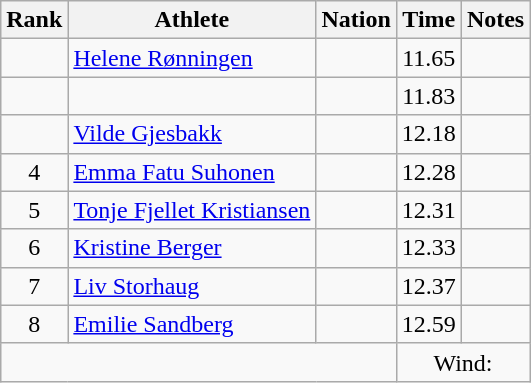<table class="wikitable sortable" style="text-align:center;">
<tr>
<th scope="col" style="width: 10px;">Rank</th>
<th scope="col">Athlete</th>
<th scope="col">Nation</th>
<th scope="col">Time</th>
<th scope="col">Notes</th>
</tr>
<tr>
<td></td>
<td align=left><a href='#'>Helene Rønningen</a></td>
<td align=left></td>
<td>11.65</td>
<td></td>
</tr>
<tr>
<td></td>
<td align=left></td>
<td align=left></td>
<td>11.83</td>
<td></td>
</tr>
<tr>
<td></td>
<td align=left><a href='#'>Vilde Gjesbakk</a></td>
<td align=left></td>
<td>12.18</td>
<td></td>
</tr>
<tr>
<td>4</td>
<td align=left><a href='#'>Emma Fatu Suhonen</a></td>
<td align=left></td>
<td>12.28</td>
<td></td>
</tr>
<tr>
<td>5</td>
<td align=left><a href='#'>Tonje Fjellet Kristiansen</a></td>
<td align=left></td>
<td>12.31</td>
<td></td>
</tr>
<tr>
<td>6</td>
<td align=left><a href='#'>Kristine Berger</a></td>
<td align=left></td>
<td>12.33</td>
<td></td>
</tr>
<tr>
<td>7</td>
<td align=left><a href='#'>Liv Storhaug</a></td>
<td align=left></td>
<td>12.37</td>
<td></td>
</tr>
<tr>
<td>8</td>
<td align=left><a href='#'>Emilie Sandberg</a></td>
<td align=left></td>
<td>12.59</td>
<td></td>
</tr>
<tr class="sortbottom">
<td colspan="3"></td>
<td colspan="2">Wind: </td>
</tr>
</table>
